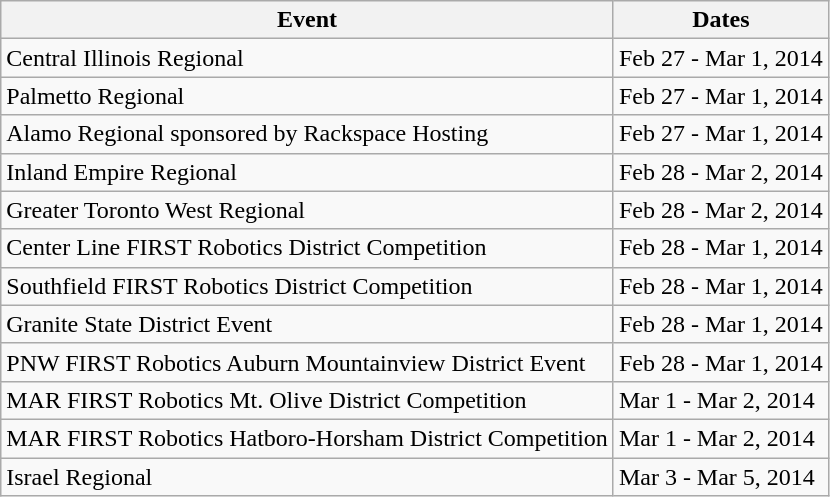<table class="wikitable">
<tr>
<th>Event</th>
<th>Dates</th>
</tr>
<tr>
<td>Central Illinois Regional</td>
<td>Feb 27 - Mar 1, 2014</td>
</tr>
<tr>
<td>Palmetto Regional</td>
<td>Feb 27 - Mar 1, 2014</td>
</tr>
<tr>
<td>Alamo Regional sponsored by Rackspace Hosting</td>
<td>Feb 27 - Mar 1, 2014</td>
</tr>
<tr>
<td>Inland Empire Regional</td>
<td>Feb 28 - Mar 2, 2014</td>
</tr>
<tr>
<td>Greater Toronto West Regional</td>
<td>Feb 28 - Mar 2, 2014</td>
</tr>
<tr>
<td>Center Line FIRST Robotics District Competition</td>
<td>Feb 28 - Mar 1, 2014</td>
</tr>
<tr>
<td>Southfield FIRST Robotics District Competition</td>
<td>Feb 28 - Mar 1, 2014</td>
</tr>
<tr>
<td>Granite State District Event</td>
<td>Feb 28 - Mar 1, 2014</td>
</tr>
<tr>
<td>PNW FIRST Robotics Auburn Mountainview District Event</td>
<td>Feb 28 - Mar 1, 2014</td>
</tr>
<tr>
<td>MAR FIRST Robotics Mt. Olive District Competition</td>
<td>Mar 1 - Mar 2, 2014</td>
</tr>
<tr>
<td>MAR FIRST Robotics Hatboro-Horsham District Competition</td>
<td>Mar 1 - Mar 2, 2014</td>
</tr>
<tr>
<td>Israel Regional</td>
<td>Mar 3 - Mar 5, 2014</td>
</tr>
</table>
